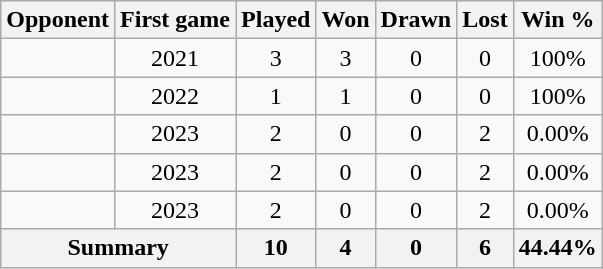<table class="wikitable sortable" style="text-align:center;">
<tr>
<th>Opponent</th>
<th>First game</th>
<th>Played</th>
<th>Won</th>
<th>Drawn</th>
<th>Lost</th>
<th>Win %</th>
</tr>
<tr>
<td style="text-align: left;"></td>
<td>2021</td>
<td>3</td>
<td>3</td>
<td>0</td>
<td>0</td>
<td>100%</td>
</tr>
<tr>
<td style="text-align: left;"></td>
<td>2022</td>
<td>1</td>
<td>1</td>
<td>0</td>
<td>0</td>
<td>100%</td>
</tr>
<tr>
<td style="text-align: left;"></td>
<td>2023</td>
<td>2</td>
<td>0</td>
<td>0</td>
<td>2</td>
<td>0.00%</td>
</tr>
<tr>
<td style="text-align: left;"></td>
<td>2023</td>
<td>2</td>
<td>0</td>
<td>0</td>
<td>2</td>
<td>0.00%</td>
</tr>
<tr>
<td style="text-align: left;"></td>
<td>2023</td>
<td>2</td>
<td>0</td>
<td>0</td>
<td>2</td>
<td>0.00%</td>
</tr>
<tr>
<th colspan="2">Summary</th>
<th>10</th>
<th>4</th>
<th>0</th>
<th>6</th>
<th>44.44%</th>
</tr>
</table>
